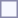<table style="border:1px solid #8888aa; background-color:#f7f8ff; padding:5px; font-size:95%; margin: 0px 12px 12px 0px;">
</table>
